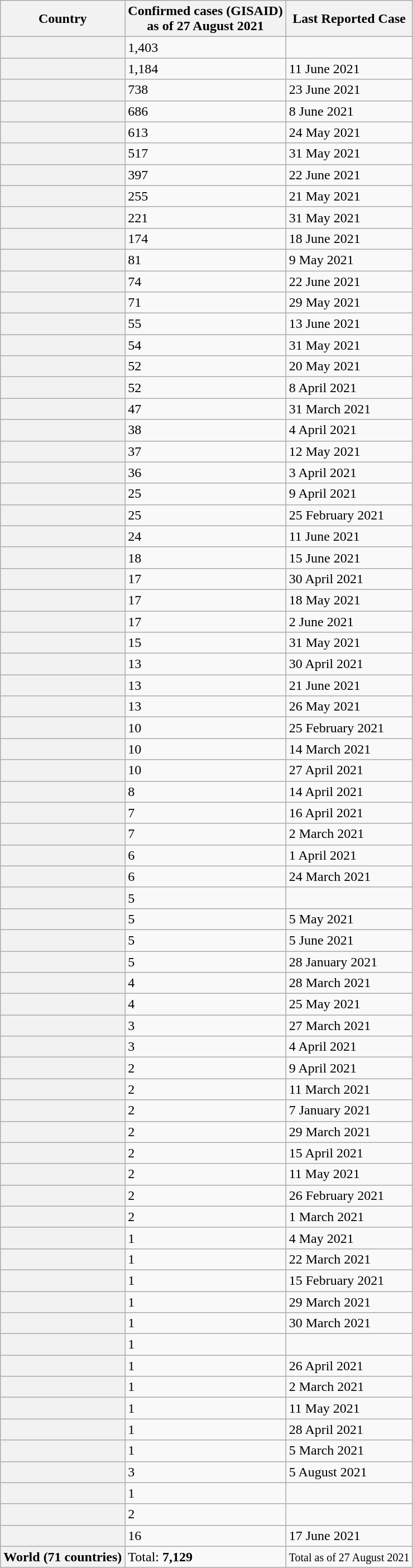<table class="wikitable sortable plainrowheaders collapsible collapsed">
<tr>
<th scope="col">Country</th>
<th scope="col">Confirmed cases (GISAID)<br>as of 27 August 2021</th>
<th scope="col">Last Reported Case</th>
</tr>
<tr>
<th scope="row"></th>
<td>1,403</td>
<td></td>
</tr>
<tr>
<th scope="row"></th>
<td>1,184</td>
<td>11 June 2021</td>
</tr>
<tr>
<th scope="row"></th>
<td>738</td>
<td>23 June 2021</td>
</tr>
<tr>
<th scope="row"></th>
<td>686</td>
<td>8 June 2021</td>
</tr>
<tr>
<th scope="row"></th>
<td>613</td>
<td>24 May 2021</td>
</tr>
<tr>
<th scope="row"></th>
<td>517</td>
<td>31 May 2021</td>
</tr>
<tr>
<th scope="row"></th>
<td>397</td>
<td>22 June 2021</td>
</tr>
<tr>
<th scope="row"></th>
<td>255</td>
<td>21 May 2021</td>
</tr>
<tr>
<th scope="row"></th>
<td>221</td>
<td>31 May 2021</td>
</tr>
<tr>
<th scope="row"></th>
<td>174</td>
<td>18 June 2021</td>
</tr>
<tr>
<th scope="row"></th>
<td>81</td>
<td>9 May 2021</td>
</tr>
<tr>
<th scope="row"></th>
<td>74</td>
<td>22 June 2021</td>
</tr>
<tr>
<th scope="row"></th>
<td>71</td>
<td>29 May 2021</td>
</tr>
<tr>
<th scope="row"></th>
<td>55</td>
<td>13 June 2021</td>
</tr>
<tr>
<th scope="row"></th>
<td>54</td>
<td>31 May 2021</td>
</tr>
<tr>
<th scope="row"></th>
<td>52</td>
<td>20 May 2021</td>
</tr>
<tr>
<th scope="row"></th>
<td>52</td>
<td>8 April 2021</td>
</tr>
<tr>
<th scope="row"></th>
<td>47</td>
<td>31 March 2021</td>
</tr>
<tr>
<th scope="row"></th>
<td>38</td>
<td>4 April 2021</td>
</tr>
<tr>
<th scope="row"></th>
<td>37</td>
<td>12 May 2021</td>
</tr>
<tr>
<th scope="row"></th>
<td>36</td>
<td>3 April 2021</td>
</tr>
<tr>
<th scope="row"></th>
<td>25</td>
<td>9 April 2021</td>
</tr>
<tr>
<th scope="row"></th>
<td>25</td>
<td>25 February 2021</td>
</tr>
<tr>
<th scope="row"></th>
<td>24</td>
<td>11 June 2021</td>
</tr>
<tr>
<th scope="row"></th>
<td>18</td>
<td>15 June 2021</td>
</tr>
<tr>
<th scope="row"></th>
<td>17</td>
<td>30 April 2021</td>
</tr>
<tr>
<th scope="row"></th>
<td>17</td>
<td>18 May 2021</td>
</tr>
<tr>
<th scope="row"></th>
<td>17</td>
<td>2 June 2021</td>
</tr>
<tr>
<th scope="row"></th>
<td>15</td>
<td>31 May 2021</td>
</tr>
<tr>
<th scope="row"></th>
<td>13</td>
<td>30 April 2021</td>
</tr>
<tr>
<th scope="row"></th>
<td>13</td>
<td>21 June 2021</td>
</tr>
<tr>
<th scope="row"></th>
<td>13</td>
<td>26 May 2021</td>
</tr>
<tr>
<th scope="row"></th>
<td>10</td>
<td>25 February 2021</td>
</tr>
<tr>
<th scope="row"></th>
<td>10</td>
<td>14 March 2021</td>
</tr>
<tr>
<th scope="row"></th>
<td>10</td>
<td>27 April 2021</td>
</tr>
<tr>
<th scope="row"></th>
<td>8</td>
<td>14 April 2021</td>
</tr>
<tr>
<th scope="row"></th>
<td>7</td>
<td>16 April 2021</td>
</tr>
<tr>
<th scope="row"></th>
<td>7</td>
<td>2 March 2021</td>
</tr>
<tr>
<th scope="row"></th>
<td>6</td>
<td>1 April 2021</td>
</tr>
<tr>
<th scope="row"></th>
<td>6</td>
<td>24 March 2021</td>
</tr>
<tr>
<th scope="row"></th>
<td>5</td>
<td></td>
</tr>
<tr>
<th scope="row"></th>
<td>5</td>
<td>5 May 2021</td>
</tr>
<tr>
<th scope="row"></th>
<td>5</td>
<td>5 June 2021</td>
</tr>
<tr>
<th scope="row"></th>
<td>5</td>
<td>28 January 2021</td>
</tr>
<tr>
<th scope="row"></th>
<td>4</td>
<td>28 March 2021</td>
</tr>
<tr>
<th scope="row"></th>
<td>4</td>
<td>25 May 2021</td>
</tr>
<tr>
<th scope="row"></th>
<td>3</td>
<td>27 March 2021</td>
</tr>
<tr>
<th scope="row"></th>
<td>3</td>
<td>4 April 2021</td>
</tr>
<tr>
<th scope="row"></th>
<td>2</td>
<td>9 April 2021</td>
</tr>
<tr>
<th scope="row"></th>
<td>2</td>
<td>11 March 2021</td>
</tr>
<tr>
<th scope="row"></th>
<td>2</td>
<td>7 January 2021</td>
</tr>
<tr>
<th scope="row"></th>
<td>2</td>
<td>29 March 2021</td>
</tr>
<tr>
<th scope="row"></th>
<td>2</td>
<td>15 April 2021</td>
</tr>
<tr>
<th scope="row"></th>
<td>2</td>
<td>11 May 2021</td>
</tr>
<tr>
<th scope="row"></th>
<td>2</td>
<td>26 February 2021</td>
</tr>
<tr>
<th scope="row"></th>
<td>2</td>
<td>1 March 2021</td>
</tr>
<tr>
<th scope="row"></th>
<td>1</td>
<td>4 May 2021</td>
</tr>
<tr>
<th scope="row"></th>
<td>1</td>
<td>22 March 2021</td>
</tr>
<tr>
<th scope="row"></th>
<td>1</td>
<td>15 February 2021</td>
</tr>
<tr>
<th scope="row"></th>
<td>1</td>
<td>29 March 2021</td>
</tr>
<tr>
<th scope="row"></th>
<td>1</td>
<td>30 March 2021</td>
</tr>
<tr>
<th scope="row"></th>
<td>1</td>
<td></td>
</tr>
<tr>
<th scope="row"></th>
<td>1</td>
<td>26 April 2021</td>
</tr>
<tr>
<th scope="row"></th>
<td>1</td>
<td>2 March 2021</td>
</tr>
<tr>
<th scope="row"></th>
<td>1</td>
<td>11 May 2021</td>
</tr>
<tr>
<th scope="row"></th>
<td>1</td>
<td>28 April 2021</td>
</tr>
<tr>
<th scope="row"></th>
<td>1</td>
<td>5 March 2021</td>
</tr>
<tr>
<th scope="row"></th>
<td>3</td>
<td>5 August 2021</td>
</tr>
<tr>
<th scope="row"></th>
<td>1</td>
<td></td>
</tr>
<tr>
<th scope="row"></th>
<td>2</td>
<td></td>
</tr>
<tr>
<th scope="row"></th>
<td>16</td>
<td>17 June 2021</td>
</tr>
<tr class="sortbottom">
<th scope="row"><strong>World</strong> (71 countries)</th>
<td>Total: <strong>7,129</strong></td>
<td><small>Total as of 27 August 2021</small></td>
</tr>
</table>
